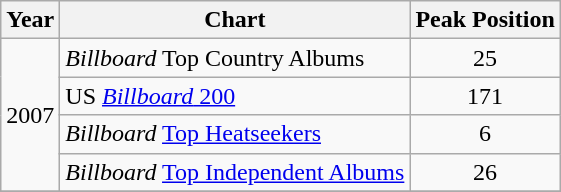<table class="wikitable" width="auto">
<tr>
<th>Year</th>
<th>Chart</th>
<th>Peak Position</th>
</tr>
<tr>
<td rowspan=4>2007</td>
<td><em>Billboard</em> Top Country Albums</td>
<td align="center">25</td>
</tr>
<tr>
<td>US <a href='#'><em>Billboard</em> 200</a></td>
<td align="center">171</td>
</tr>
<tr>
<td><em>Billboard</em> <a href='#'>Top Heatseekers</a></td>
<td align="center">6</td>
</tr>
<tr>
<td><em>Billboard</em> <a href='#'>Top Independent Albums</a></td>
<td align="center">26</td>
</tr>
<tr>
</tr>
</table>
